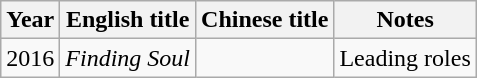<table class="wikitable sortable">
<tr>
<th>Year</th>
<th>English title</th>
<th>Chinese title</th>
<th>Notes</th>
</tr>
<tr>
<td>2016</td>
<td><em>Finding Soul</em></td>
<td></td>
<td>Leading roles</td>
</tr>
</table>
